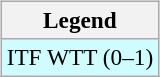<table>
<tr style="vertical-align:top">
<td><br><table class=wikitable style=font-size:97%>
<tr>
<th>Legend</th>
</tr>
<tr style="background:#cffcff">
<td>ITF WTT (0–1)</td>
</tr>
</table>
</td>
<td></td>
</tr>
</table>
